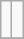<table class="wikitable">
<tr ---->
<td><br></td>
<td><br></td>
</tr>
<tr --->
</tr>
</table>
